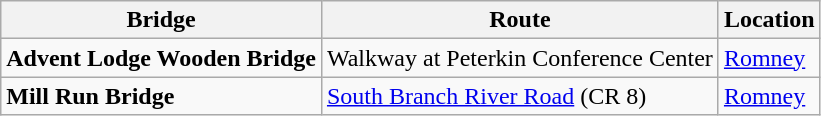<table class = "wikitable">
<tr>
<th>Bridge</th>
<th>Route</th>
<th>Location</th>
</tr>
<tr>
<td><strong>Advent Lodge Wooden Bridge</strong></td>
<td>Walkway at Peterkin Conference Center</td>
<td><a href='#'>Romney</a></td>
</tr>
<tr>
<td><strong>Mill Run Bridge</strong></td>
<td><a href='#'>South Branch River Road</a> (CR 8)</td>
<td><a href='#'>Romney</a></td>
</tr>
</table>
